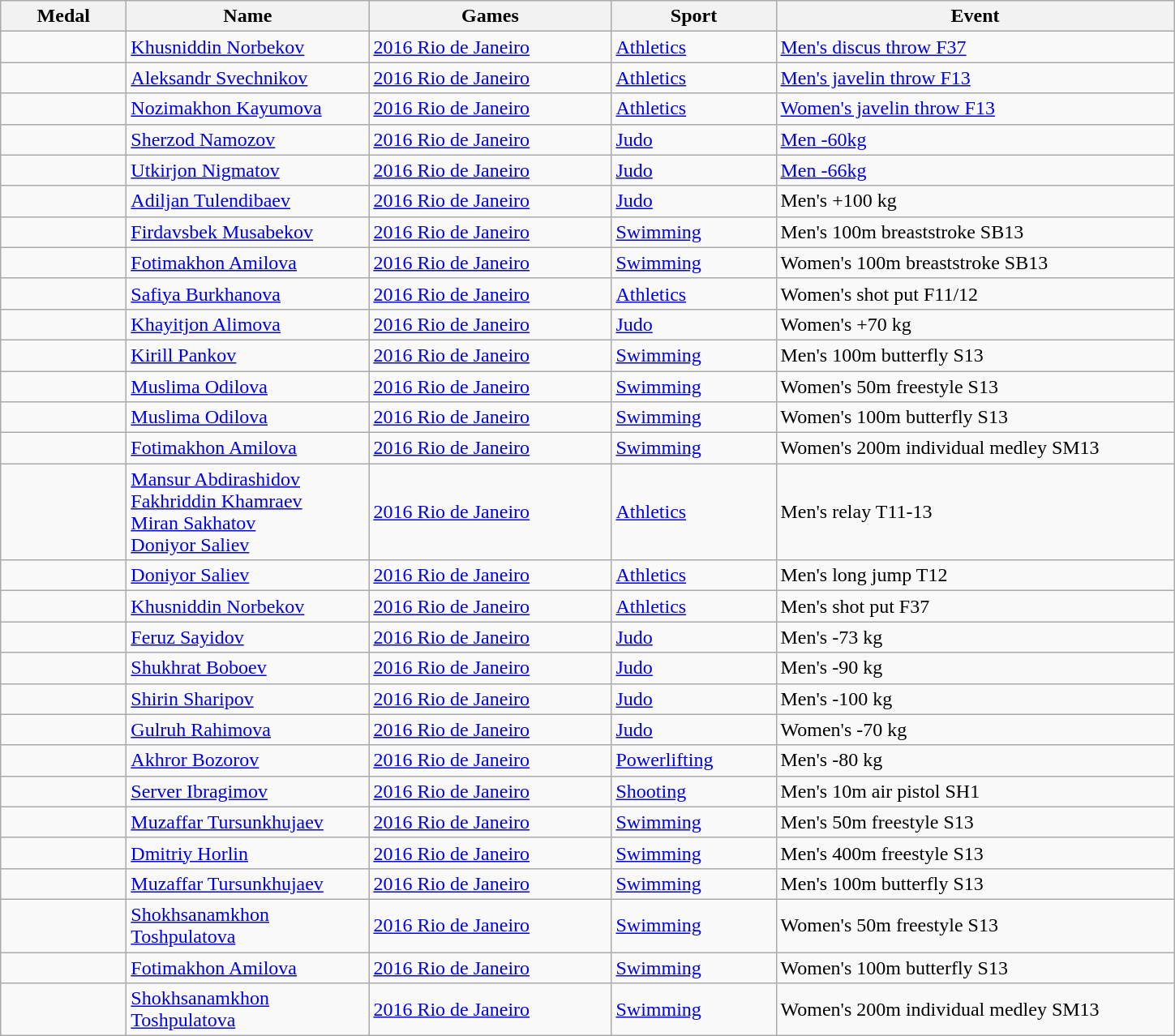<table class="wikitable">
<tr>
<th style="width:6em">Medal</th>
<th style="width:12em">Name</th>
<th style="width:12em">Games</th>
<th style="width:8em">Sport</th>
<th style="width:20em">Event</th>
</tr>
<tr>
<td></td>
<td><a href='#'>Khusniddin Norbekov</a></td>
<td> <a href='#'>2016 Rio de Janeiro</a></td>
<td><a href='#'>Athletics</a></td>
<td><a href='#'>Men's discus throw F37</a></td>
</tr>
<tr>
<td></td>
<td><a href='#'>Aleksandr Svechnikov</a></td>
<td> <a href='#'>2016 Rio de Janeiro</a></td>
<td><a href='#'>Athletics</a></td>
<td><a href='#'>Men's javelin throw F13</a></td>
</tr>
<tr>
<td></td>
<td><a href='#'>Nozimakhon Kayumova</a></td>
<td> <a href='#'>2016 Rio de Janeiro</a></td>
<td><a href='#'>Athletics</a></td>
<td><a href='#'>Women's javelin throw F13</a></td>
</tr>
<tr>
<td></td>
<td><a href='#'>Sherzod Namozov</a></td>
<td> <a href='#'>2016 Rio de Janeiro</a></td>
<td><a href='#'>Judo</a></td>
<td><a href='#'>Men -60kg</a></td>
</tr>
<tr>
<td></td>
<td><a href='#'>Utkirjon Nigmatov</a></td>
<td> <a href='#'>2016 Rio de Janeiro</a></td>
<td><a href='#'>Judo</a></td>
<td><a href='#'>Men -66kg</a></td>
</tr>
<tr>
<td></td>
<td><a href='#'>Adiljan Tulendibaev</a></td>
<td> <a href='#'>2016 Rio de Janeiro</a></td>
<td><a href='#'>Judo</a></td>
<td>Men's +100 kg</td>
</tr>
<tr>
<td></td>
<td><a href='#'>Firdavsbek Musabekov</a></td>
<td> <a href='#'>2016 Rio de Janeiro</a></td>
<td><a href='#'>Swimming</a></td>
<td>Men's 100m breaststroke SB13</td>
</tr>
<tr>
<td></td>
<td><a href='#'>Fotimakhon Amilova</a></td>
<td> <a href='#'>2016 Rio de Janeiro</a></td>
<td><a href='#'>Swimming</a></td>
<td>Women's 100m breaststroke SB13</td>
</tr>
<tr>
<td></td>
<td><a href='#'>Safiya Burkhanova</a></td>
<td> <a href='#'>2016 Rio de Janeiro</a></td>
<td><a href='#'>Athletics</a></td>
<td>Women's shot put F11/12</td>
</tr>
<tr>
<td></td>
<td><a href='#'>Khayitjon Alimova</a></td>
<td> <a href='#'>2016 Rio de Janeiro</a></td>
<td><a href='#'>Judo</a></td>
<td>Women's +70 kg</td>
</tr>
<tr>
<td></td>
<td><a href='#'>Kirill Pankov</a></td>
<td> <a href='#'>2016 Rio de Janeiro</a></td>
<td><a href='#'>Swimming</a></td>
<td>Men's 100m butterfly S13</td>
</tr>
<tr>
<td></td>
<td><a href='#'>Muslima Odilova</a></td>
<td> <a href='#'>2016 Rio de Janeiro</a></td>
<td><a href='#'>Swimming</a></td>
<td>Women's 50m freestyle S13</td>
</tr>
<tr>
<td></td>
<td><a href='#'>Muslima Odilova</a></td>
<td> <a href='#'>2016 Rio de Janeiro</a></td>
<td><a href='#'>Swimming</a></td>
<td>Women's 100m butterfly S13</td>
</tr>
<tr>
<td></td>
<td><a href='#'>Fotimakhon Amilova</a></td>
<td> <a href='#'>2016 Rio de Janeiro</a></td>
<td><a href='#'>Swimming</a></td>
<td>Women's 200m individual medley SM13</td>
</tr>
<tr>
<td></td>
<td><a href='#'>Mansur Abdirashidov</a><br> <a href='#'>Fakhriddin Khamraev</a><br> <a href='#'>Miran Sakhatov</a><br> <a href='#'>Doniyor Saliev</a></td>
<td> <a href='#'>2016 Rio de Janeiro</a></td>
<td><a href='#'>Athletics</a></td>
<td>Men's  relay T11-13</td>
</tr>
<tr>
<td></td>
<td><a href='#'>Doniyor Saliev</a></td>
<td> <a href='#'>2016 Rio de Janeiro</a></td>
<td><a href='#'>Athletics</a></td>
<td>Men's long jump T12</td>
</tr>
<tr>
<td></td>
<td><a href='#'>Khusniddin Norbekov</a></td>
<td> <a href='#'>2016 Rio de Janeiro</a></td>
<td><a href='#'>Athletics</a></td>
<td>Men's shot put F37</td>
</tr>
<tr>
<td></td>
<td><a href='#'>Feruz Sayidov</a></td>
<td> <a href='#'>2016 Rio de Janeiro</a></td>
<td><a href='#'>Judo</a></td>
<td>Men's -73 kg</td>
</tr>
<tr>
<td></td>
<td><a href='#'>Shukhrat Boboev</a></td>
<td> <a href='#'>2016 Rio de Janeiro</a></td>
<td><a href='#'>Judo</a></td>
<td>Men's -90 kg</td>
</tr>
<tr>
<td></td>
<td><a href='#'>Shirin Sharipov</a></td>
<td> <a href='#'>2016 Rio de Janeiro</a></td>
<td><a href='#'>Judo</a></td>
<td>Men's -100 kg</td>
</tr>
<tr>
<td></td>
<td><a href='#'>Gulruh Rahimova</a></td>
<td> <a href='#'>2016 Rio de Janeiro</a></td>
<td><a href='#'>Judo</a></td>
<td>Women's -70 kg</td>
</tr>
<tr>
<td></td>
<td><a href='#'>Akhror Bozorov</a></td>
<td> <a href='#'>2016 Rio de Janeiro</a></td>
<td><a href='#'>Powerlifting</a></td>
<td>Men's -80 kg</td>
</tr>
<tr>
<td></td>
<td><a href='#'>Server Ibragimov</a></td>
<td> <a href='#'>2016 Rio de Janeiro</a></td>
<td><a href='#'>Shooting</a></td>
<td>Men's 10m air pistol SH1</td>
</tr>
<tr>
<td></td>
<td><a href='#'>Muzaffar Tursunkhujaev</a></td>
<td> <a href='#'>2016 Rio de Janeiro</a></td>
<td><a href='#'>Swimming</a></td>
<td>Men's 50m freestyle S13</td>
</tr>
<tr>
<td></td>
<td><a href='#'>Dmitriy Horlin</a></td>
<td> <a href='#'>2016 Rio de Janeiro</a></td>
<td><a href='#'>Swimming</a></td>
<td>Men's 400m freestyle S13</td>
</tr>
<tr>
<td></td>
<td><a href='#'>Muzaffar Tursunkhujaev</a></td>
<td> <a href='#'>2016 Rio de Janeiro</a></td>
<td><a href='#'>Swimming</a></td>
<td>Men's 100m butterfly S13</td>
</tr>
<tr>
<td></td>
<td><a href='#'>Shokhsanamkhon Toshpulatova</a></td>
<td> <a href='#'>2016 Rio de Janeiro</a></td>
<td><a href='#'>Swimming</a></td>
<td>Women's 50m freestyle S13</td>
</tr>
<tr>
<td></td>
<td><a href='#'>Fotimakhon Amilova</a></td>
<td> <a href='#'>2016 Rio de Janeiro</a></td>
<td><a href='#'>Swimming</a></td>
<td>Women's 100m butterfly S13</td>
</tr>
<tr>
<td></td>
<td><a href='#'>Shokhsanamkhon Toshpulatova</a></td>
<td> <a href='#'>2016 Rio de Janeiro</a></td>
<td><a href='#'>Swimming</a></td>
<td>Women's 200m individual medley SM13</td>
</tr>
</table>
